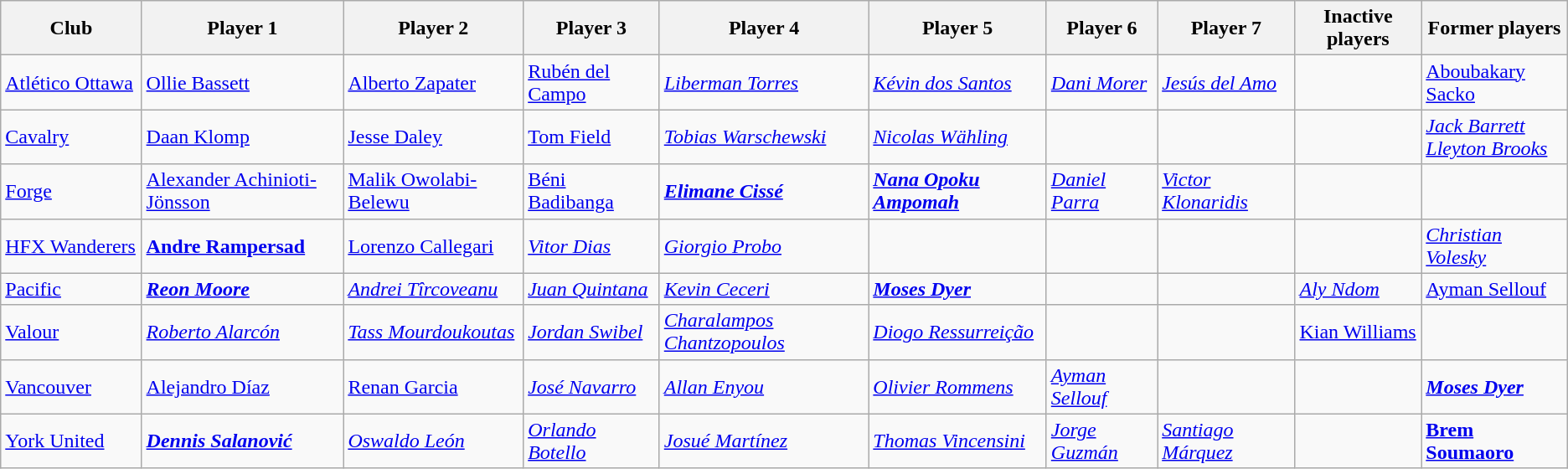<table class="wikitable">
<tr>
<th style="width:9%">Club</th>
<th>Player 1</th>
<th>Player 2</th>
<th>Player 3</th>
<th>Player 4</th>
<th>Player 5</th>
<th>Player 6</th>
<th>Player 7</th>
<th>Inactive players</th>
<th>Former players</th>
</tr>
<tr>
<td><a href='#'>Atlético Ottawa</a></td>
<td> <a href='#'>Ollie Bassett</a></td>
<td> <a href='#'>Alberto Zapater</a></td>
<td> <a href='#'>Rubén del Campo</a></td>
<td> <em><a href='#'>Liberman Torres</a></em></td>
<td> <em><a href='#'>Kévin dos Santos</a></em></td>
<td> <em><a href='#'>Dani Morer</a></em></td>
<td> <em><a href='#'>Jesús del Amo</a></em></td>
<td></td>
<td> <a href='#'>Aboubakary Sacko</a></td>
</tr>
<tr>
<td><a href='#'>Cavalry</a></td>
<td> <a href='#'>Daan Klomp</a></td>
<td> <a href='#'>Jesse Daley</a></td>
<td> <a href='#'>Tom Field</a></td>
<td><em> <a href='#'>Tobias Warschewski</a></em></td>
<td><em> <a href='#'>Nicolas Wähling</a></em></td>
<td></td>
<td></td>
<td></td>
<td><em> <a href='#'>Jack Barrett</a></em><br><em> <a href='#'>Lleyton Brooks</a></em></td>
</tr>
<tr>
<td><a href='#'>Forge</a></td>
<td> <a href='#'>Alexander Achinioti-Jönsson</a></td>
<td> <a href='#'>Malik Owolabi-Belewu</a></td>
<td> <a href='#'>Béni Badibanga</a></td>
<td> <strong><em><a href='#'>Elimane Cissé</a></em></strong></td>
<td> <strong><em><a href='#'>Nana Opoku Ampomah</a></em></strong></td>
<td> <em><a href='#'>Daniel Parra</a></em></td>
<td> <em><a href='#'>Victor Klonaridis</a></em></td>
<td></td>
<td></td>
</tr>
<tr>
<td><a href='#'>HFX Wanderers</a></td>
<td> <strong><a href='#'>Andre Rampersad</a></strong></td>
<td> <a href='#'>Lorenzo Callegari</a></td>
<td> <em><a href='#'>Vitor Dias</a></em></td>
<td> <em><a href='#'>Giorgio Probo</a></em></td>
<td></td>
<td></td>
<td></td>
<td></td>
<td> <em><a href='#'>Christian Volesky</a></em></td>
</tr>
<tr>
<td><a href='#'>Pacific</a></td>
<td> <strong><em><a href='#'>Reon Moore</a></em></strong></td>
<td> <em><a href='#'>Andrei Tîrcoveanu</a></em></td>
<td> <em><a href='#'>Juan Quintana</a></em></td>
<td> <em><a href='#'>Kevin Ceceri</a></em></td>
<td> <strong><em><a href='#'>Moses Dyer</a></em></strong></td>
<td></td>
<td></td>
<td> <em><a href='#'>Aly Ndom</a></em></td>
<td> <a href='#'>Ayman Sellouf</a></td>
</tr>
<tr>
<td><a href='#'>Valour</a></td>
<td> <em><a href='#'>Roberto Alarcón</a></em></td>
<td> <em><a href='#'>Tass Mourdoukoutas</a></em></td>
<td> <em><a href='#'>Jordan Swibel</a></em></td>
<td> <em><a href='#'>Charalampos Chantzopoulos</a></em></td>
<td> <em><a href='#'>Diogo Ressurreição</a></em></td>
<td></td>
<td></td>
<td> <a href='#'>Kian Williams</a></td>
<td></td>
</tr>
<tr>
<td><a href='#'>Vancouver</a></td>
<td> <a href='#'>Alejandro Díaz</a></td>
<td> <a href='#'>Renan Garcia</a></td>
<td> <em><a href='#'>José Navarro</a></em></td>
<td> <em><a href='#'>Allan Enyou</a></em></td>
<td> <em><a href='#'>Olivier Rommens</a></em></td>
<td> <em><a href='#'>Ayman Sellouf</a></em></td>
<td></td>
<td></td>
<td> <strong><em><a href='#'>Moses Dyer</a></em></strong></td>
</tr>
<tr>
<td><a href='#'>York United</a></td>
<td> <strong><em><a href='#'>Dennis Salanović</a></em></strong></td>
<td> <em><a href='#'>Oswaldo León</a></em></td>
<td> <em><a href='#'>Orlando Botello</a></em></td>
<td> <em><a href='#'>Josué Martínez</a></em></td>
<td> <em><a href='#'>Thomas Vincensini</a></em></td>
<td> <em><a href='#'>Jorge Guzmán</a></em></td>
<td> <em><a href='#'>Santiago Márquez</a></em></td>
<td></td>
<td> <strong><a href='#'>Brem Soumaoro</a></strong></td>
</tr>
</table>
